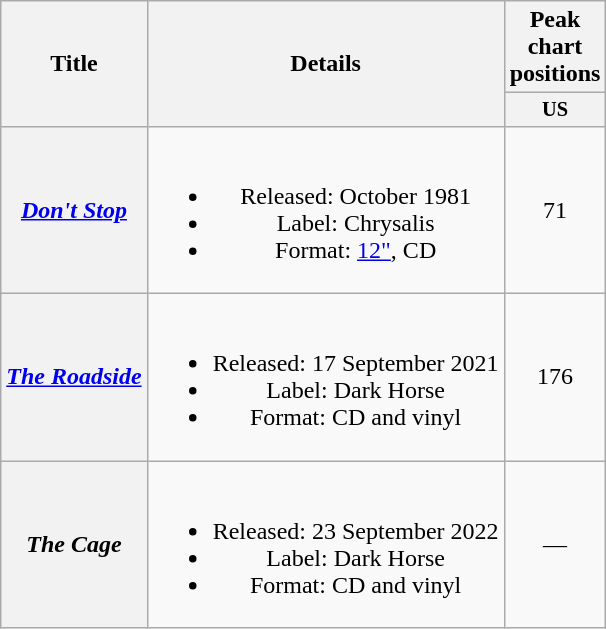<table class="wikitable plainrowheaders" style="text-align:center;">
<tr>
<th scope="col" rowspan="2">Title</th>
<th scope="col" rowspan="2">Details</th>
<th colspan="1">Peak chart positions</th>
</tr>
<tr>
<th style="width:3em;font-size:85%">US<br></th>
</tr>
<tr>
<th scope="row"><em><a href='#'>Don't Stop</a></em></th>
<td><br><ul><li>Released: October 1981</li><li>Label: Chrysalis</li><li>Format: <a href='#'>12"</a>, CD</li></ul></td>
<td>71</td>
</tr>
<tr>
<th scope="row"><em><a href='#'>The Roadside</a></em></th>
<td><br><ul><li>Released: 17 September 2021</li><li>Label: Dark Horse</li><li>Format: CD and vinyl</li></ul></td>
<td>176<br></td>
</tr>
<tr>
<th scope="row"><em>The Cage</em></th>
<td><br><ul><li>Released: 23 September 2022</li><li>Label: Dark Horse</li><li>Format: CD and vinyl</li></ul></td>
<td>—</td>
</tr>
</table>
